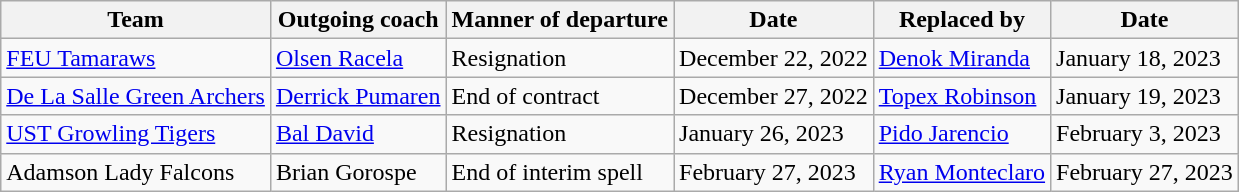<table class="wikitable">
<tr>
<th>Team</th>
<th>Outgoing coach</th>
<th>Manner of departure</th>
<th>Date</th>
<th>Replaced by</th>
<th>Date</th>
</tr>
<tr>
<td><a href='#'>FEU Tamaraws</a></td>
<td><a href='#'>Olsen Racela</a></td>
<td>Resignation</td>
<td>December 22, 2022</td>
<td><a href='#'>Denok Miranda</a></td>
<td>January 18, 2023</td>
</tr>
<tr>
<td><a href='#'>De La Salle Green Archers</a></td>
<td><a href='#'>Derrick Pumaren</a></td>
<td>End of contract</td>
<td>December 27, 2022</td>
<td><a href='#'>Topex Robinson</a></td>
<td>January 19, 2023</td>
</tr>
<tr>
<td><a href='#'>UST Growling Tigers</a></td>
<td><a href='#'>Bal David</a></td>
<td>Resignation</td>
<td>January 26, 2023</td>
<td><a href='#'>Pido Jarencio</a></td>
<td>February 3, 2023</td>
</tr>
<tr>
<td>Adamson Lady Falcons</td>
<td>Brian Gorospe</td>
<td>End of interim spell</td>
<td>February 27, 2023</td>
<td><a href='#'>Ryan Monteclaro</a></td>
<td>February 27, 2023</td>
</tr>
</table>
